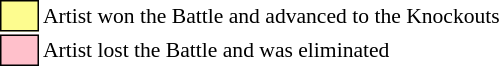<table class="toccolours" style="font-size: 90%; white-space: nowrap;">
<tr>
<td style="background:#fdfc8f; border:1px solid black;">      </td>
<td>Artist won the Battle and advanced to the Knockouts</td>
</tr>
<tr>
<td style="background:pink; border:1px solid black;">      </td>
<td>Artist lost the Battle and was eliminated</td>
</tr>
</table>
